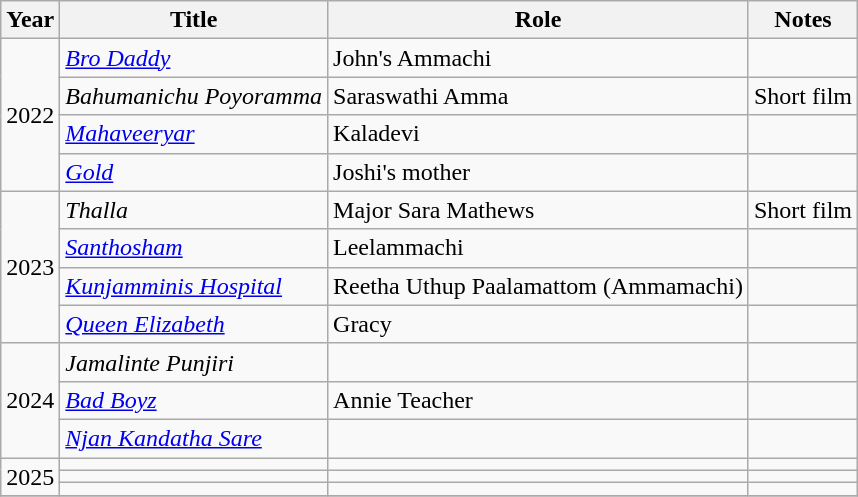<table class="wikitable sortable">
<tr>
<th scope="col">Year</th>
<th scope="col">Title</th>
<th scope="col">Role</th>
<th scope="col" class="unsortable">Notes</th>
</tr>
<tr>
<td rowspan=4>2022</td>
<td><em><a href='#'>Bro Daddy</a></em></td>
<td>John's Ammachi</td>
<td></td>
</tr>
<tr>
<td><em>Bahumanichu Poyoramma</em></td>
<td>Saraswathi Amma</td>
<td>Short film</td>
</tr>
<tr>
<td><em><a href='#'>Mahaveeryar</a></em></td>
<td>Kaladevi</td>
<td></td>
</tr>
<tr>
<td><em><a href='#'>Gold</a></em></td>
<td>Joshi's mother</td>
<td></td>
</tr>
<tr>
<td rowspan=4>2023</td>
<td><em>Thalla</em></td>
<td>Major Sara Mathews</td>
<td>Short film</td>
</tr>
<tr>
<td><em><a href='#'>Santhosham</a></em></td>
<td>Leelammachi</td>
<td></td>
</tr>
<tr>
<td><em><a href='#'>Kunjamminis Hospital</a></em></td>
<td>Reetha Uthup Paalamattom (Ammamachi)</td>
<td></td>
</tr>
<tr>
<td><em><a href='#'>Queen Elizabeth</a></em></td>
<td>Gracy</td>
<td></td>
</tr>
<tr>
<td rowspan=3>2024</td>
<td><em>Jamalinte Punjiri</em></td>
<td></td>
<td></td>
</tr>
<tr>
<td><em><a href='#'>Bad Boyz</a></em></td>
<td>Annie Teacher</td>
<td></td>
</tr>
<tr>
<td><em><a href='#'>Njan Kandatha Sare</a></em></td>
<td></td>
<td></td>
</tr>
<tr>
<td rowspan=3>2025</td>
<td></td>
<td></td>
<td></td>
</tr>
<tr>
<td></td>
<td></td>
<td></td>
</tr>
<tr>
<td></td>
<td></td>
<td></td>
</tr>
<tr>
</tr>
</table>
